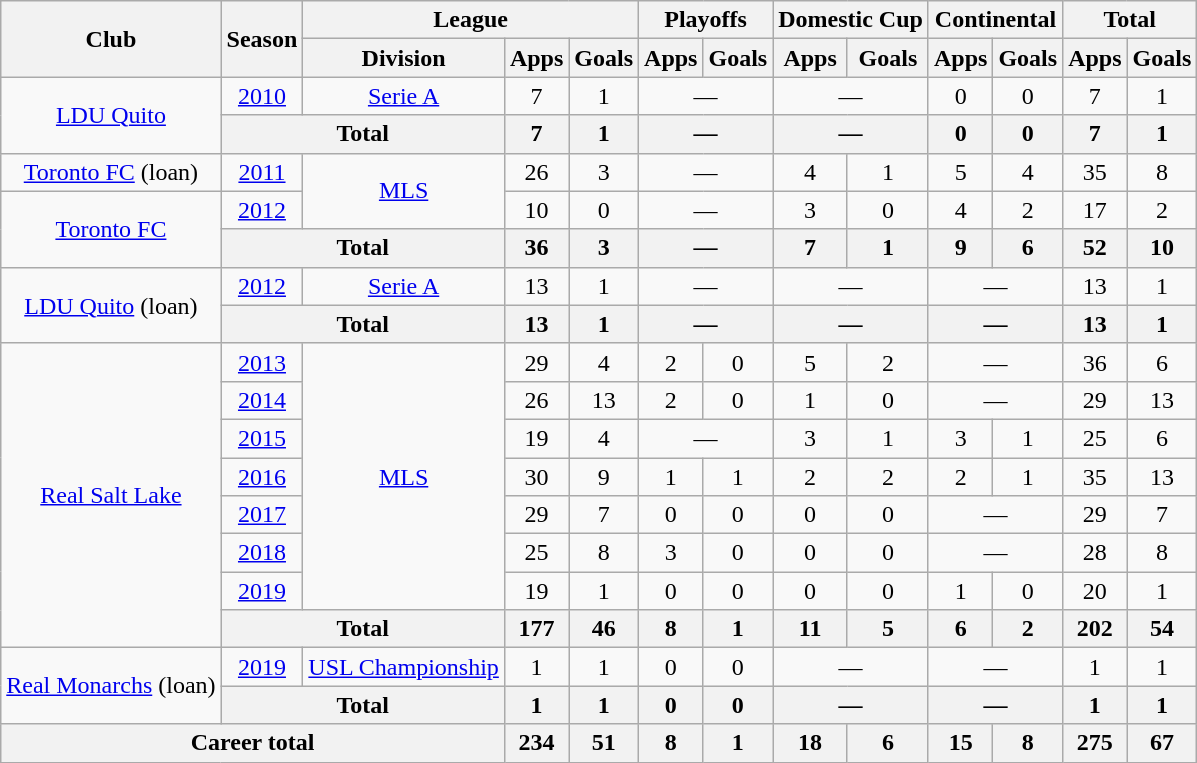<table class="wikitable" style="text-align: center;">
<tr>
<th rowspan="2">Club</th>
<th rowspan="2">Season</th>
<th colspan="3">League</th>
<th colspan="2">Playoffs</th>
<th colspan="2">Domestic Cup</th>
<th colspan="2">Continental</th>
<th colspan="2">Total</th>
</tr>
<tr>
<th>Division</th>
<th>Apps</th>
<th>Goals</th>
<th>Apps</th>
<th>Goals</th>
<th>Apps</th>
<th>Goals</th>
<th>Apps</th>
<th>Goals</th>
<th>Apps</th>
<th>Goals</th>
</tr>
<tr>
<td rowspan="2"><a href='#'>LDU Quito</a></td>
<td><a href='#'>2010</a></td>
<td><a href='#'>Serie A</a></td>
<td>7</td>
<td>1</td>
<td colspan=2>—</td>
<td colspan=2>—</td>
<td>0</td>
<td>0</td>
<td>7</td>
<td>1</td>
</tr>
<tr>
<th colspan="2">Total</th>
<th>7</th>
<th>1</th>
<th colspan=2>—</th>
<th colspan=2>—</th>
<th>0</th>
<th>0</th>
<th>7</th>
<th>1</th>
</tr>
<tr>
<td rowspan="1"><a href='#'>Toronto FC</a> (loan)</td>
<td><a href='#'>2011</a></td>
<td rowspan="2" style="text-align:center;"><a href='#'>MLS</a></td>
<td>26</td>
<td>3</td>
<td colspan=2>—</td>
<td>4</td>
<td>1</td>
<td>5</td>
<td>4</td>
<td>35</td>
<td>8</td>
</tr>
<tr>
<td rowspan="2"><a href='#'>Toronto FC</a></td>
<td><a href='#'>2012</a></td>
<td>10</td>
<td>0</td>
<td colspan=2>—</td>
<td>3</td>
<td>0</td>
<td>4</td>
<td>2</td>
<td>17</td>
<td>2</td>
</tr>
<tr>
<th colspan="2">Total</th>
<th>36</th>
<th>3</th>
<th colspan=2>—</th>
<th>7</th>
<th>1</th>
<th>9</th>
<th>6</th>
<th>52</th>
<th>10</th>
</tr>
<tr>
<td rowspan="2"><a href='#'>LDU Quito</a> (loan)</td>
<td><a href='#'>2012</a></td>
<td><a href='#'>Serie A</a></td>
<td>13</td>
<td>1</td>
<td colspan=2>—</td>
<td colspan=2>—</td>
<td colspan=2>—</td>
<td>13</td>
<td>1</td>
</tr>
<tr>
<th colspan="2">Total</th>
<th>13</th>
<th>1</th>
<th colspan=2>—</th>
<th colspan=2>—</th>
<th colspan=2>—</th>
<th>13</th>
<th>1</th>
</tr>
<tr>
<td rowspan="8"><a href='#'>Real Salt Lake</a></td>
<td><a href='#'>2013</a></td>
<td rowspan="7"><a href='#'>MLS</a></td>
<td>29</td>
<td>4</td>
<td>2</td>
<td>0</td>
<td>5</td>
<td>2</td>
<td colspan=2>—</td>
<td>36</td>
<td>6</td>
</tr>
<tr>
<td><a href='#'>2014</a></td>
<td>26</td>
<td>13</td>
<td>2</td>
<td>0</td>
<td>1</td>
<td>0</td>
<td colspan=2>—</td>
<td>29</td>
<td>13</td>
</tr>
<tr>
<td><a href='#'>2015</a></td>
<td>19</td>
<td>4</td>
<td colspan=2>—</td>
<td>3</td>
<td>1</td>
<td>3</td>
<td>1</td>
<td>25</td>
<td>6</td>
</tr>
<tr>
<td><a href='#'>2016</a></td>
<td>30</td>
<td>9</td>
<td>1</td>
<td>1</td>
<td>2</td>
<td>2</td>
<td>2</td>
<td>1</td>
<td>35</td>
<td>13</td>
</tr>
<tr>
<td><a href='#'>2017</a></td>
<td>29</td>
<td>7</td>
<td>0</td>
<td>0</td>
<td>0</td>
<td>0</td>
<td colspan=2>—</td>
<td>29</td>
<td>7</td>
</tr>
<tr>
<td><a href='#'>2018</a></td>
<td>25</td>
<td>8</td>
<td>3</td>
<td>0</td>
<td>0</td>
<td>0</td>
<td colspan=2>—</td>
<td>28</td>
<td>8</td>
</tr>
<tr>
<td><a href='#'>2019</a></td>
<td>19</td>
<td>1</td>
<td>0</td>
<td>0</td>
<td>0</td>
<td>0</td>
<td>1</td>
<td>0</td>
<td>20</td>
<td>1</td>
</tr>
<tr>
<th colspan="2">Total</th>
<th>177</th>
<th>46</th>
<th>8</th>
<th>1</th>
<th>11</th>
<th>5</th>
<th>6</th>
<th>2</th>
<th>202</th>
<th>54</th>
</tr>
<tr>
<td rowspan="2"><a href='#'>Real Monarchs</a> (loan)</td>
<td><a href='#'>2019</a></td>
<td><a href='#'>USL Championship</a></td>
<td>1</td>
<td>1</td>
<td>0</td>
<td>0</td>
<td colspan=2>—</td>
<td colspan=2>—</td>
<td>1</td>
<td>1</td>
</tr>
<tr>
<th colspan="2">Total</th>
<th>1</th>
<th>1</th>
<th>0</th>
<th>0</th>
<th colspan=2>—</th>
<th colspan=2>—</th>
<th>1</th>
<th>1</th>
</tr>
<tr>
<th colspan="3">Career total</th>
<th>234</th>
<th>51</th>
<th>8</th>
<th>1</th>
<th>18</th>
<th>6</th>
<th>15</th>
<th>8</th>
<th>275</th>
<th>67</th>
</tr>
</table>
